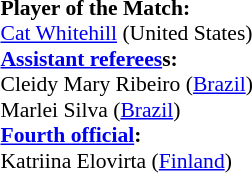<table style="width:100%; font-size:90%;">
<tr>
<td><br><strong>Player of the Match:</strong>
<br> <a href='#'>Cat Whitehill</a> (United States)<br><strong><a href='#'>Assistant referees</a>s:</strong>
<br> Cleidy Mary Ribeiro (<a href='#'>Brazil</a>)
<br> Marlei Silva (<a href='#'>Brazil</a>)
<br><strong><a href='#'>Fourth official</a>:</strong>
<br> Katriina Elovirta (<a href='#'>Finland</a>)</td>
</tr>
</table>
